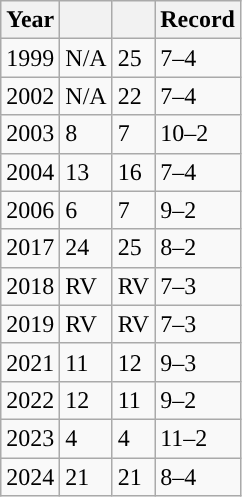<table class="wikitable">
<tr>
<th width=px>Year</th>
<th width=px></th>
<th width=px></th>
<th width=px>Record</th>
</tr>
<tr>
<td>1999</td>
<td>N/A</td>
<td>25</td>
<td>7–4</td>
</tr>
<tr>
<td>2002</td>
<td>N/A</td>
<td>22</td>
<td>7–4</td>
</tr>
<tr>
<td>2003</td>
<td>8</td>
<td>7</td>
<td>10–2</td>
</tr>
<tr>
<td>2004</td>
<td>13</td>
<td>16</td>
<td>7–4</td>
</tr>
<tr>
<td>2006</td>
<td>6</td>
<td>7</td>
<td>9–2</td>
</tr>
<tr>
<td>2017</td>
<td>24</td>
<td>25</td>
<td>8–2</td>
</tr>
<tr>
<td>2018</td>
<td>RV</td>
<td>RV</td>
<td>7–3</td>
</tr>
<tr>
<td>2019</td>
<td>RV</td>
<td>RV</td>
<td>7–3</td>
</tr>
<tr>
<td>2021</td>
<td>11</td>
<td>12</td>
<td>9–3</td>
</tr>
<tr>
<td>2022</td>
<td>12</td>
<td>11</td>
<td>9–2</td>
</tr>
<tr>
<td>2023</td>
<td>4</td>
<td>4</td>
<td>11–2</td>
</tr>
<tr>
<td>2024</td>
<td>21</td>
<td>21</td>
<td>8–4</td>
</tr>
</table>
